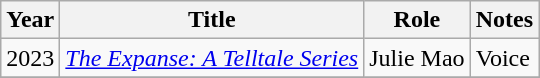<table class="wikitable plainrowheaders sortable">
<tr>
<th scope="col">Year</th>
<th scope="col">Title</th>
<th scope="col">Role</th>
<th scope="col" class="unsortable">Notes</th>
</tr>
<tr>
<td>2023</td>
<td><em><a href='#'>The Expanse: A Telltale Series</a></em></td>
<td>Julie Mao</td>
<td>Voice</td>
</tr>
<tr>
</tr>
</table>
